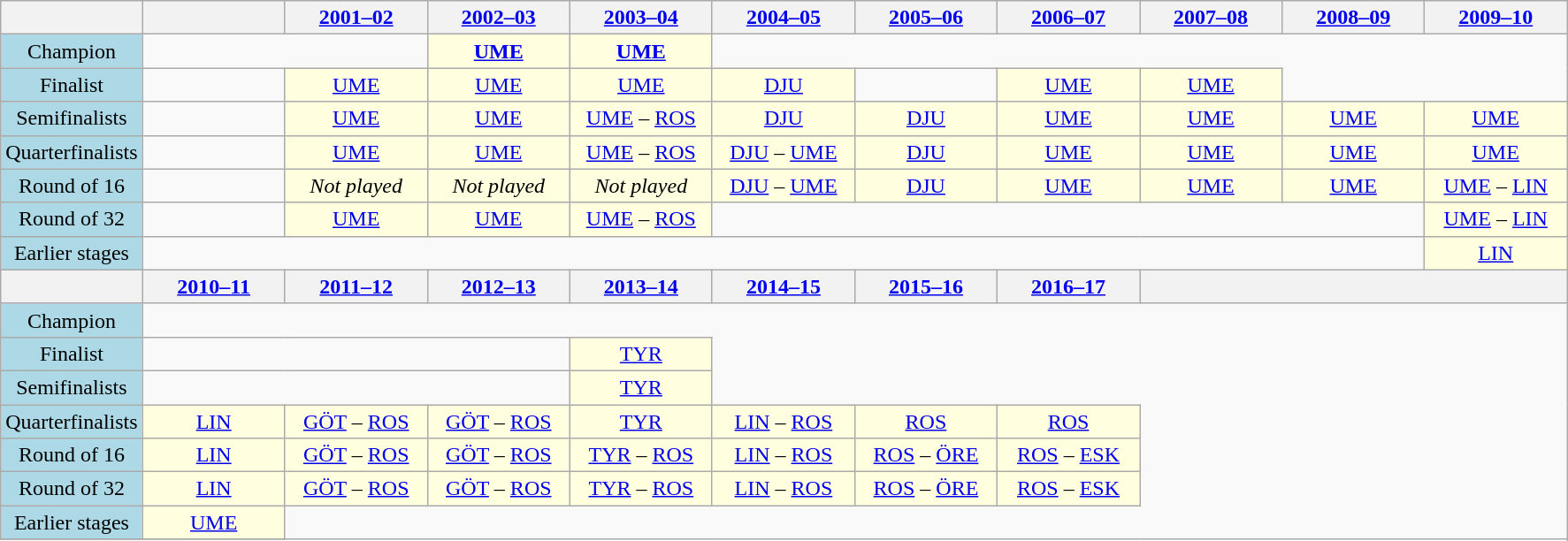<table class="wikitable">
<tr>
<th></th>
<th width=100px></th>
<th width=100px><a href='#'>2001–02</a></th>
<th width=100px><a href='#'>2002–03</a></th>
<th width=100px><a href='#'>2003–04</a></th>
<th width=100px><a href='#'>2004–05</a></th>
<th width=100px><a href='#'>2005–06</a></th>
<th width=100px><a href='#'>2006–07</a></th>
<th width=100px><a href='#'>2007–08</a></th>
<th width=100px><a href='#'>2008–09</a></th>
<th width=100px><a href='#'>2009–10</a></th>
</tr>
<tr align=center>
<td bgcolor=lightblue>Champion</td>
<td colspan=2></td>
<td bgcolor=lightyellow><strong><a href='#'>UME</a></strong></td>
<td bgcolor=lightyellow><strong><a href='#'>UME</a></strong></td>
</tr>
<tr align=center>
<td bgcolor=lightblue>Finalist</td>
<td></td>
<td bgcolor=lightyellow><a href='#'>UME</a></td>
<td bgcolor=lightyellow><a href='#'>UME</a></td>
<td bgcolor=lightyellow><a href='#'>UME</a></td>
<td bgcolor=lightyellow><a href='#'>DJU</a></td>
<td></td>
<td bgcolor=lightyellow><a href='#'>UME</a></td>
<td bgcolor=lightyellow><a href='#'>UME</a></td>
</tr>
<tr align=center>
<td bgcolor=lightblue>Semifinalists</td>
<td></td>
<td bgcolor=lightyellow><a href='#'>UME</a></td>
<td bgcolor=lightyellow><a href='#'>UME</a></td>
<td bgcolor=lightyellow><a href='#'>UME</a> – <a href='#'>ROS</a></td>
<td bgcolor=lightyellow><a href='#'>DJU</a></td>
<td bgcolor=lightyellow><a href='#'>DJU</a></td>
<td bgcolor=lightyellow><a href='#'>UME</a></td>
<td bgcolor=lightyellow><a href='#'>UME</a></td>
<td bgcolor=lightyellow><a href='#'>UME</a></td>
<td bgcolor=lightyellow><a href='#'>UME</a></td>
</tr>
<tr align=center>
<td bgcolor=lightblue>Quarterfinalists</td>
<td></td>
<td bgcolor=lightyellow><a href='#'>UME</a></td>
<td bgcolor=lightyellow><a href='#'>UME</a></td>
<td bgcolor=lightyellow><a href='#'>UME</a> – <a href='#'>ROS</a></td>
<td bgcolor=lightyellow><a href='#'>DJU</a> – <a href='#'>UME</a></td>
<td bgcolor=lightyellow><a href='#'>DJU</a></td>
<td bgcolor=lightyellow><a href='#'>UME</a></td>
<td bgcolor=lightyellow><a href='#'>UME</a></td>
<td bgcolor=lightyellow><a href='#'>UME</a></td>
<td bgcolor=lightyellow><a href='#'>UME</a></td>
</tr>
<tr align=center>
<td bgcolor=lightblue>Round of 16</td>
<td></td>
<td bgcolor=lightyellow><em>Not played</em></td>
<td bgcolor=lightyellow><em>Not played</em></td>
<td bgcolor=lightyellow><em>Not played</em></td>
<td bgcolor=lightyellow><a href='#'>DJU</a> – <a href='#'>UME</a></td>
<td bgcolor=lightyellow><a href='#'>DJU</a></td>
<td bgcolor=lightyellow><a href='#'>UME</a></td>
<td bgcolor=lightyellow><a href='#'>UME</a></td>
<td bgcolor=lightyellow><a href='#'>UME</a></td>
<td bgcolor=lightyellow><a href='#'>UME</a> – <a href='#'>LIN</a></td>
</tr>
<tr align=center>
<td bgcolor=lightblue>Round of 32</td>
<td></td>
<td bgcolor=lightyellow><a href='#'>UME</a></td>
<td bgcolor=lightyellow><a href='#'>UME</a></td>
<td bgcolor=lightyellow><a href='#'>UME</a> – <a href='#'>ROS</a></td>
<td colspan=5></td>
<td bgcolor=lightyellow><a href='#'>UME</a> – <a href='#'>LIN</a></td>
</tr>
<tr align=center>
<td bgcolor=lightblue>Earlier stages</td>
<td colspan=9></td>
<td bgcolor=lightyellow><a href='#'>LIN</a></td>
</tr>
<tr>
<th></th>
<th width=100px><a href='#'>2010–11</a></th>
<th width=100px><a href='#'>2011–12</a></th>
<th width=100px><a href='#'>2012–13</a></th>
<th width=100px><a href='#'>2013–14</a></th>
<th width=100px><a href='#'>2014–15</a></th>
<th width=100px><a href='#'>2015–16</a></th>
<th width=100px><a href='#'>2016–17</a></th>
<th colspan=3></th>
</tr>
<tr align=center>
<td bgcolor=lightblue>Champion</td>
</tr>
<tr align=center>
<td bgcolor=lightblue>Finalist</td>
<td colspan=3></td>
<td bgcolor=lightyellow><a href='#'>TYR</a></td>
</tr>
<tr align=center>
<td bgcolor=lightblue>Semifinalists</td>
<td colspan=3></td>
<td bgcolor=lightyellow><a href='#'>TYR</a></td>
</tr>
<tr align=center>
<td bgcolor=lightblue>Quarterfinalists</td>
<td bgcolor=lightyellow><a href='#'>LIN</a></td>
<td bgcolor=lightyellow><a href='#'>GÖT</a> – <a href='#'>ROS</a></td>
<td bgcolor=lightyellow><a href='#'>GÖT</a> – <a href='#'>ROS</a></td>
<td bgcolor=lightyellow><a href='#'>TYR</a></td>
<td bgcolor=lightyellow><a href='#'>LIN</a> – <a href='#'>ROS</a></td>
<td bgcolor=lightyellow><a href='#'>ROS</a></td>
<td bgcolor=lightyellow><a href='#'>ROS</a></td>
</tr>
<tr align=center>
<td bgcolor=lightblue>Round of 16</td>
<td bgcolor=lightyellow><a href='#'>LIN</a></td>
<td bgcolor=lightyellow><a href='#'>GÖT</a> – <a href='#'>ROS</a></td>
<td bgcolor=lightyellow><a href='#'>GÖT</a> – <a href='#'>ROS</a></td>
<td bgcolor=lightyellow><a href='#'>TYR</a> – <a href='#'>ROS</a></td>
<td bgcolor=lightyellow><a href='#'>LIN</a> – <a href='#'>ROS</a></td>
<td bgcolor=lightyellow><a href='#'>ROS</a> – <a href='#'>ÖRE</a></td>
<td bgcolor=lightyellow><a href='#'>ROS</a> – <a href='#'>ESK</a></td>
</tr>
<tr align=center>
<td bgcolor=lightblue>Round of 32</td>
<td bgcolor=lightyellow><a href='#'>LIN</a></td>
<td bgcolor=lightyellow><a href='#'>GÖT</a> – <a href='#'>ROS</a></td>
<td bgcolor=lightyellow><a href='#'>GÖT</a> – <a href='#'>ROS</a></td>
<td bgcolor=lightyellow><a href='#'>TYR</a> – <a href='#'>ROS</a></td>
<td bgcolor=lightyellow><a href='#'>LIN</a> – <a href='#'>ROS</a></td>
<td bgcolor=lightyellow><a href='#'>ROS</a> – <a href='#'>ÖRE</a></td>
<td bgcolor=lightyellow><a href='#'>ROS</a> – <a href='#'>ESK</a></td>
</tr>
<tr align=center>
<td bgcolor=lightblue>Earlier stages</td>
<td bgcolor=lightyellow><a href='#'>UME</a></td>
</tr>
<tr>
</tr>
</table>
